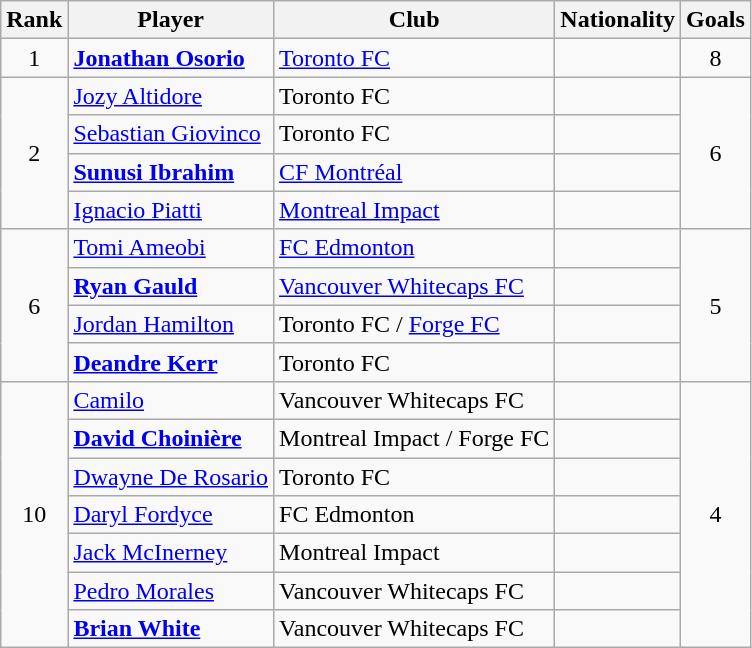<table class="wikitable">
<tr>
<th>Rank</th>
<th>Player</th>
<th>Club</th>
<th>Nationality</th>
<th>Goals</th>
</tr>
<tr>
<td style="text-align:center;">1</td>
<td><strong><a href='#'>Jonathan Osorio</a></strong></td>
<td><a href='#'>Toronto FC</a></td>
<td></td>
<td style="text-align:center;">8</td>
</tr>
<tr>
<td rowspan="4" style="text-align:center;">2</td>
<td><a href='#'>Jozy Altidore</a></td>
<td>Toronto FC</td>
<td></td>
<td rowspan="4" style="text-align:center;">6</td>
</tr>
<tr>
<td><a href='#'>Sebastian Giovinco</a></td>
<td>Toronto FC</td>
<td></td>
</tr>
<tr>
<td><strong><a href='#'>Sunusi Ibrahim</a></strong></td>
<td><a href='#'>CF Montréal</a></td>
<td></td>
</tr>
<tr>
<td><a href='#'>Ignacio Piatti</a></td>
<td><a href='#'>Montreal Impact</a></td>
<td></td>
</tr>
<tr>
<td rowspan="4" style="text-align:center;">6</td>
<td><a href='#'>Tomi Ameobi</a></td>
<td><a href='#'>FC Edmonton</a></td>
<td></td>
<td rowspan="4" style="text-align:center;">5</td>
</tr>
<tr>
<td><strong> <a href='#'>Ryan Gauld</a></strong></td>
<td><a href='#'>Vancouver Whitecaps FC</a></td>
<td></td>
</tr>
<tr>
<td><a href='#'>Jordan Hamilton</a></td>
<td>Toronto FC / <a href='#'>Forge FC</a></td>
<td></td>
</tr>
<tr>
<td><strong><a href='#'>Deandre Kerr</a></strong></td>
<td>Toronto FC</td>
<td></td>
</tr>
<tr>
<td rowspan="7" style="text-align:center;">10</td>
<td><a href='#'>Camilo</a></td>
<td>Vancouver Whitecaps FC</td>
<td></td>
<td rowspan="7" style="text-align:center;">4</td>
</tr>
<tr>
<td><strong><a href='#'>David Choinière</a></strong></td>
<td>Montreal Impact / Forge FC</td>
<td></td>
</tr>
<tr>
<td><a href='#'>Dwayne De Rosario</a></td>
<td>Toronto FC</td>
<td></td>
</tr>
<tr>
<td><a href='#'>Daryl Fordyce</a></td>
<td>FC Edmonton</td>
<td></td>
</tr>
<tr>
<td><a href='#'>Jack McInerney</a></td>
<td>Montreal Impact</td>
<td></td>
</tr>
<tr>
<td><a href='#'>Pedro Morales</a></td>
<td>Vancouver Whitecaps FC</td>
<td></td>
</tr>
<tr>
<td><strong><a href='#'>Brian White</a></strong></td>
<td>Vancouver Whitecaps FC</td>
<td><br></td>
</tr>
</table>
